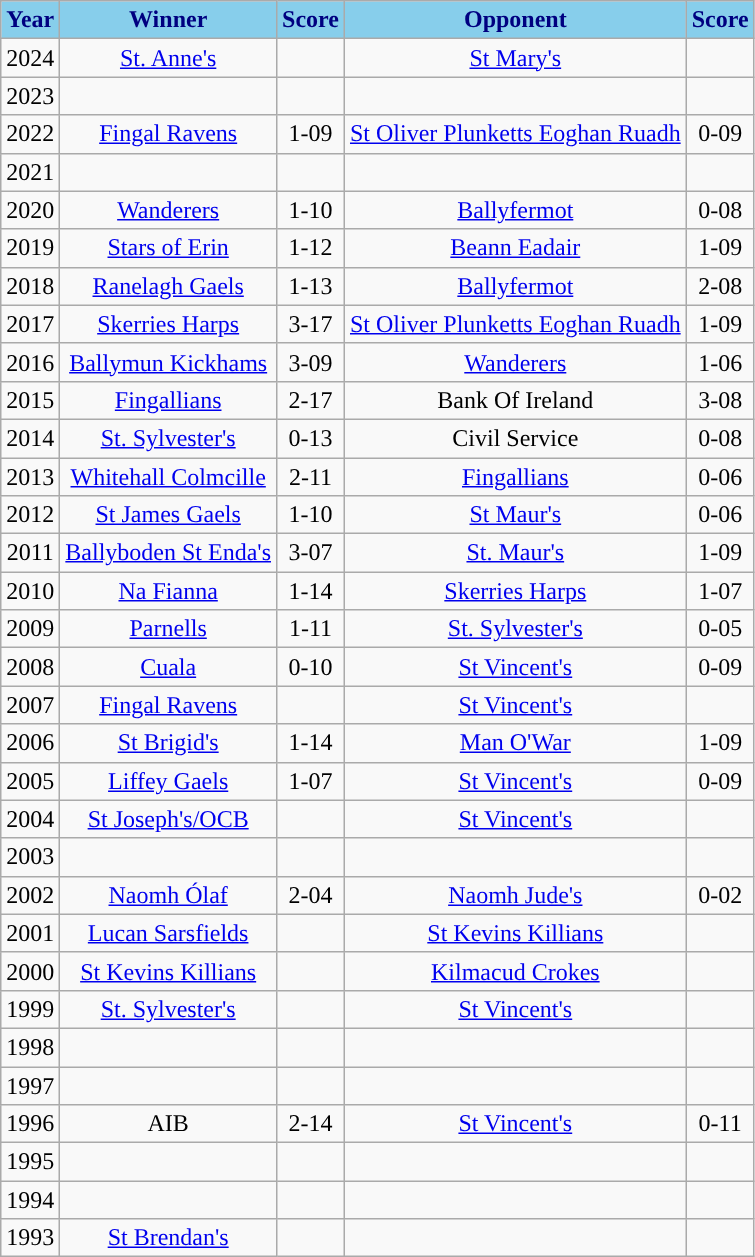<table class="wikitable" style="text-align:center;">
<tr>
<th style="background:skyblue;color:navy;">Year</th>
<th style="background:skyblue;color:navy;">Winner</th>
<th style="background:skyblue;color:navy;">Score</th>
<th style="background:skyblue;color:navy;">Opponent</th>
<th style="background:skyblue;color:navy;">Score</th>
</tr>
<tr>
<td>2024</td>
<td><a href='#'>St. Anne's</a></td>
<td></td>
<td><a href='#'>St Mary's</a></td>
<td></td>
</tr>
<tr>
<td>2023</td>
<td></td>
<td></td>
<td></td>
<td></td>
</tr>
<tr>
<td>2022</td>
<td><a href='#'>Fingal Ravens</a></td>
<td>1-09</td>
<td><a href='#'>St Oliver Plunketts Eoghan Ruadh</a></td>
<td>0-09</td>
</tr>
<tr>
<td>2021</td>
<td></td>
<td></td>
<td></td>
<td></td>
</tr>
<tr>
<td>2020</td>
<td><a href='#'>Wanderers</a></td>
<td>1-10</td>
<td><a href='#'>Ballyfermot</a></td>
<td>0-08</td>
</tr>
<tr>
<td>2019</td>
<td><a href='#'>Stars of Erin</a></td>
<td>1-12</td>
<td><a href='#'>Beann Eadair</a></td>
<td>1-09</td>
</tr>
<tr>
<td>2018</td>
<td><a href='#'>Ranelagh Gaels</a></td>
<td>1-13</td>
<td><a href='#'>Ballyfermot</a></td>
<td>2-08</td>
</tr>
<tr>
<td>2017</td>
<td><a href='#'>Skerries Harps</a></td>
<td>3-17</td>
<td><a href='#'>St Oliver Plunketts Eoghan Ruadh</a></td>
<td>1-09</td>
</tr>
<tr>
<td>2016</td>
<td><a href='#'>Ballymun Kickhams</a></td>
<td>3-09</td>
<td><a href='#'>Wanderers</a></td>
<td>1-06</td>
</tr>
<tr>
<td>2015</td>
<td><a href='#'>Fingallians</a></td>
<td>2-17</td>
<td>Bank Of Ireland</td>
<td>3-08</td>
</tr>
<tr>
<td>2014</td>
<td><a href='#'>St. Sylvester's</a></td>
<td>0-13</td>
<td>Civil Service</td>
<td>0-08</td>
</tr>
<tr>
<td>2013</td>
<td><a href='#'>Whitehall Colmcille</a></td>
<td>2-11</td>
<td><a href='#'>Fingallians</a></td>
<td>0-06</td>
</tr>
<tr>
<td>2012</td>
<td><a href='#'>St James Gaels</a></td>
<td>1-10</td>
<td><a href='#'>St Maur's</a></td>
<td>0-06</td>
</tr>
<tr>
<td>2011</td>
<td><a href='#'>Ballyboden St Enda's</a></td>
<td>3-07</td>
<td><a href='#'>St. Maur's</a></td>
<td>1-09</td>
</tr>
<tr>
<td>2010</td>
<td><a href='#'>Na Fianna</a></td>
<td>1-14</td>
<td><a href='#'>Skerries Harps</a></td>
<td>1-07</td>
</tr>
<tr>
<td>2009</td>
<td><a href='#'>Parnells</a></td>
<td>1-11</td>
<td><a href='#'>St. Sylvester's</a></td>
<td>0-05</td>
</tr>
<tr>
<td>2008</td>
<td><a href='#'>Cuala</a></td>
<td>0-10</td>
<td><a href='#'>St Vincent's</a></td>
<td>0-09</td>
</tr>
<tr>
<td>2007</td>
<td><a href='#'>Fingal Ravens</a></td>
<td></td>
<td><a href='#'>St Vincent's</a></td>
<td></td>
</tr>
<tr>
<td>2006</td>
<td><a href='#'>St Brigid's</a></td>
<td>1-14</td>
<td><a href='#'>Man O'War</a></td>
<td>1-09</td>
</tr>
<tr>
<td>2005</td>
<td><a href='#'>Liffey Gaels</a></td>
<td>1-07</td>
<td><a href='#'>St Vincent's</a></td>
<td>0-09</td>
</tr>
<tr>
<td>2004</td>
<td><a href='#'>St Joseph's/OCB</a></td>
<td></td>
<td><a href='#'>St Vincent's</a></td>
<td></td>
</tr>
<tr>
<td>2003</td>
<td></td>
<td></td>
<td></td>
<td></td>
</tr>
<tr>
<td>2002</td>
<td><a href='#'>Naomh Ólaf</a></td>
<td>2-04</td>
<td><a href='#'>Naomh Jude's</a></td>
<td>0-02</td>
</tr>
<tr>
<td>2001</td>
<td><a href='#'>Lucan Sarsfields</a></td>
<td></td>
<td><a href='#'>St Kevins Killians</a></td>
</tr>
<tr>
<td>2000</td>
<td><a href='#'>St Kevins Killians</a></td>
<td></td>
<td><a href='#'>Kilmacud Crokes</a></td>
<td></td>
</tr>
<tr>
<td>1999</td>
<td><a href='#'>St. Sylvester's</a></td>
<td></td>
<td><a href='#'>St Vincent's</a></td>
<td></td>
</tr>
<tr>
<td>1998</td>
<td></td>
<td></td>
<td></td>
<td></td>
</tr>
<tr>
<td>1997</td>
<td></td>
<td></td>
<td></td>
<td></td>
</tr>
<tr>
<td>1996</td>
<td>AIB</td>
<td>2-14</td>
<td><a href='#'>St Vincent's</a></td>
<td>0-11</td>
</tr>
<tr>
<td>1995</td>
<td></td>
<td></td>
<td></td>
<td></td>
</tr>
<tr>
<td>1994</td>
<td></td>
<td></td>
<td></td>
<td></td>
</tr>
<tr>
<td>1993</td>
<td><a href='#'>St Brendan's</a></td>
<td></td>
<td></td>
<td></td>
</tr>
</table>
